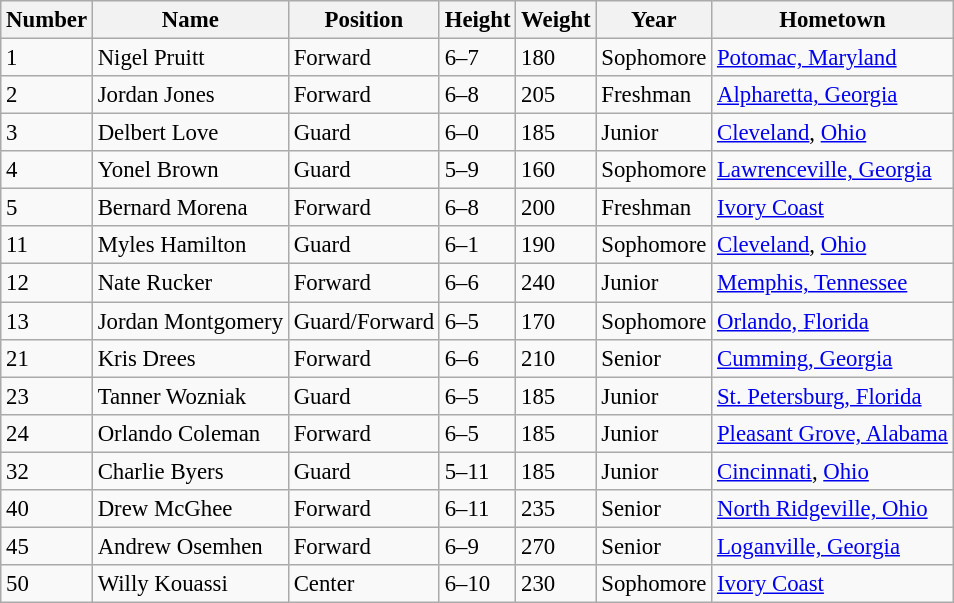<table class="wikitable" style="font-size: 95%;">
<tr>
<th>Number</th>
<th>Name</th>
<th>Position</th>
<th>Height</th>
<th>Weight</th>
<th>Year</th>
<th>Hometown</th>
</tr>
<tr>
<td>1</td>
<td>Nigel Pruitt</td>
<td>Forward</td>
<td>6–7</td>
<td>180</td>
<td>Sophomore</td>
<td><a href='#'>Potomac, Maryland</a></td>
</tr>
<tr>
<td>2</td>
<td>Jordan Jones</td>
<td>Forward</td>
<td>6–8</td>
<td>205</td>
<td>Freshman</td>
<td><a href='#'>Alpharetta, Georgia</a></td>
</tr>
<tr>
<td>3</td>
<td>Delbert Love</td>
<td>Guard</td>
<td>6–0</td>
<td>185</td>
<td>Junior</td>
<td><a href='#'>Cleveland</a>, <a href='#'>Ohio</a></td>
</tr>
<tr>
<td>4</td>
<td>Yonel Brown</td>
<td>Guard</td>
<td>5–9</td>
<td>160</td>
<td>Sophomore</td>
<td><a href='#'>Lawrenceville, Georgia</a></td>
</tr>
<tr>
<td>5</td>
<td>Bernard Morena</td>
<td>Forward</td>
<td>6–8</td>
<td>200</td>
<td>Freshman</td>
<td><a href='#'>Ivory Coast</a></td>
</tr>
<tr>
<td>11</td>
<td>Myles Hamilton</td>
<td>Guard</td>
<td>6–1</td>
<td>190</td>
<td>Sophomore</td>
<td><a href='#'>Cleveland</a>, <a href='#'>Ohio</a></td>
</tr>
<tr>
<td>12</td>
<td>Nate Rucker</td>
<td>Forward</td>
<td>6–6</td>
<td>240</td>
<td>Junior</td>
<td><a href='#'>Memphis, Tennessee</a></td>
</tr>
<tr>
<td>13</td>
<td>Jordan Montgomery</td>
<td>Guard/Forward</td>
<td>6–5</td>
<td>170</td>
<td>Sophomore</td>
<td><a href='#'>Orlando, Florida</a></td>
</tr>
<tr>
<td>21</td>
<td>Kris Drees</td>
<td>Forward</td>
<td>6–6</td>
<td>210</td>
<td>Senior</td>
<td><a href='#'>Cumming, Georgia</a></td>
</tr>
<tr>
<td>23</td>
<td>Tanner Wozniak</td>
<td>Guard</td>
<td>6–5</td>
<td>185</td>
<td>Junior</td>
<td><a href='#'>St. Petersburg, Florida</a></td>
</tr>
<tr>
<td>24</td>
<td>Orlando Coleman</td>
<td>Forward</td>
<td>6–5</td>
<td>185</td>
<td>Junior</td>
<td><a href='#'>Pleasant Grove, Alabama</a></td>
</tr>
<tr>
<td>32</td>
<td>Charlie Byers</td>
<td>Guard</td>
<td>5–11</td>
<td>185</td>
<td>Junior</td>
<td><a href='#'>Cincinnati</a>, <a href='#'>Ohio</a></td>
</tr>
<tr>
<td>40</td>
<td>Drew McGhee</td>
<td>Forward</td>
<td>6–11</td>
<td>235</td>
<td>Senior</td>
<td><a href='#'>North Ridgeville, Ohio</a></td>
</tr>
<tr>
<td>45</td>
<td>Andrew Osemhen</td>
<td>Forward</td>
<td>6–9</td>
<td>270</td>
<td>Senior</td>
<td><a href='#'>Loganville, Georgia</a></td>
</tr>
<tr>
<td>50</td>
<td>Willy Kouassi</td>
<td>Center</td>
<td>6–10</td>
<td>230</td>
<td>Sophomore</td>
<td><a href='#'>Ivory Coast</a></td>
</tr>
</table>
